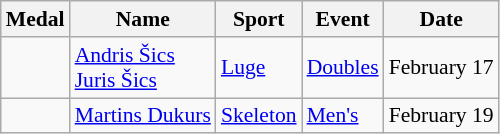<table class="wikitable sortable" style="font-size:90%">
<tr>
<th>Medal</th>
<th>Name</th>
<th>Sport</th>
<th>Event</th>
<th>Date</th>
</tr>
<tr>
<td></td>
<td><a href='#'>Andris Šics</a> <br> <a href='#'>Juris Šics</a></td>
<td><a href='#'>Luge</a></td>
<td><a href='#'>Doubles</a></td>
<td>February 17</td>
</tr>
<tr>
<td></td>
<td><a href='#'>Martins Dukurs</a></td>
<td><a href='#'>Skeleton</a></td>
<td><a href='#'>Men's</a></td>
<td>February 19</td>
</tr>
</table>
